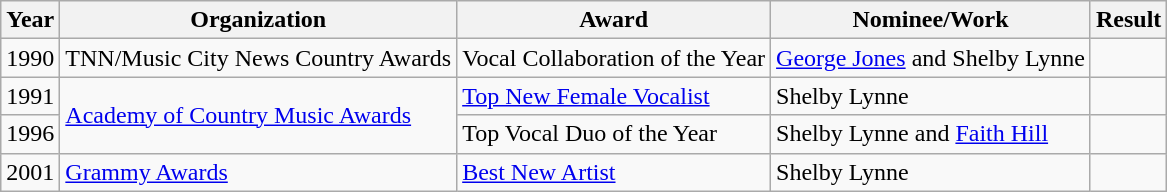<table class="wikitable">
<tr>
<th>Year</th>
<th>Organization</th>
<th>Award</th>
<th>Nominee/Work</th>
<th>Result</th>
</tr>
<tr>
<td>1990</td>
<td>TNN/Music City News Country Awards</td>
<td>Vocal Collaboration of the Year</td>
<td><a href='#'>George Jones</a> and Shelby Lynne</td>
<td></td>
</tr>
<tr>
<td>1991</td>
<td rowspan=2><a href='#'>Academy of Country Music Awards</a></td>
<td><a href='#'>Top New Female Vocalist</a></td>
<td>Shelby Lynne</td>
<td></td>
</tr>
<tr>
<td>1996</td>
<td>Top Vocal Duo of the Year</td>
<td>Shelby Lynne and <a href='#'>Faith Hill</a></td>
<td></td>
</tr>
<tr>
<td>2001</td>
<td><a href='#'>Grammy Awards</a></td>
<td><a href='#'>Best New Artist</a></td>
<td>Shelby Lynne</td>
<td></td>
</tr>
</table>
